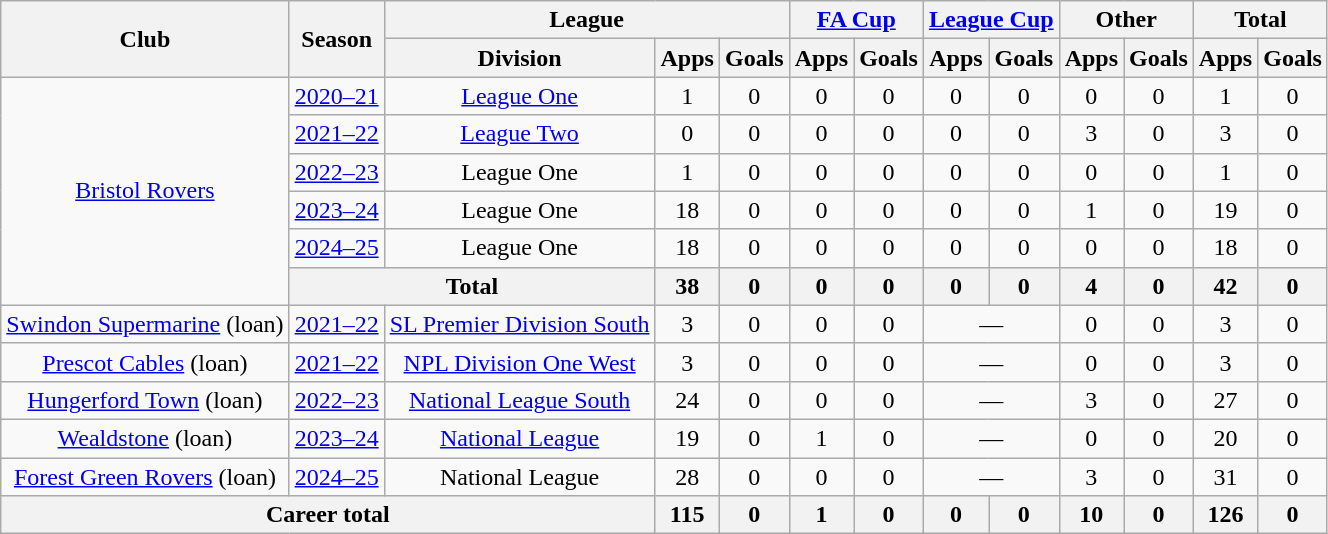<table class="wikitable" style="text-align: center">
<tr>
<th rowspan="2">Club</th>
<th rowspan="2">Season</th>
<th colspan="3">League</th>
<th colspan="2"><a href='#'>FA Cup</a></th>
<th colspan="2"><a href='#'>League Cup</a></th>
<th colspan="2">Other</th>
<th colspan="2">Total</th>
</tr>
<tr>
<th>Division</th>
<th>Apps</th>
<th>Goals</th>
<th>Apps</th>
<th>Goals</th>
<th>Apps</th>
<th>Goals</th>
<th>Apps</th>
<th>Goals</th>
<th>Apps</th>
<th>Goals</th>
</tr>
<tr>
<td rowspan="6"><a href='#'>Bristol Rovers</a></td>
<td><a href='#'>2020–21</a></td>
<td><a href='#'>League One</a></td>
<td>1</td>
<td>0</td>
<td>0</td>
<td>0</td>
<td>0</td>
<td>0</td>
<td>0</td>
<td>0</td>
<td>1</td>
<td>0</td>
</tr>
<tr>
<td><a href='#'>2021–22</a></td>
<td><a href='#'>League Two</a></td>
<td>0</td>
<td>0</td>
<td>0</td>
<td>0</td>
<td>0</td>
<td>0</td>
<td>3</td>
<td>0</td>
<td>3</td>
<td>0</td>
</tr>
<tr>
<td><a href='#'>2022–23</a></td>
<td>League One</td>
<td>1</td>
<td>0</td>
<td>0</td>
<td>0</td>
<td>0</td>
<td>0</td>
<td>0</td>
<td>0</td>
<td>1</td>
<td>0</td>
</tr>
<tr>
<td><a href='#'>2023–24</a></td>
<td>League One</td>
<td>18</td>
<td>0</td>
<td>0</td>
<td>0</td>
<td>0</td>
<td>0</td>
<td>1</td>
<td>0</td>
<td>19</td>
<td>0</td>
</tr>
<tr>
<td><a href='#'>2024–25</a></td>
<td>League One</td>
<td>18</td>
<td>0</td>
<td>0</td>
<td>0</td>
<td>0</td>
<td>0</td>
<td>0</td>
<td>0</td>
<td>18</td>
<td>0</td>
</tr>
<tr>
<th colspan="2">Total</th>
<th>38</th>
<th>0</th>
<th>0</th>
<th>0</th>
<th>0</th>
<th>0</th>
<th>4</th>
<th>0</th>
<th>42</th>
<th>0</th>
</tr>
<tr>
<td><a href='#'>Swindon Supermarine</a> (loan)</td>
<td><a href='#'>2021–22</a></td>
<td><a href='#'>SL Premier Division South</a></td>
<td>3</td>
<td>0</td>
<td>0</td>
<td>0</td>
<td colspan="2">—</td>
<td>0</td>
<td>0</td>
<td>3</td>
<td>0</td>
</tr>
<tr>
<td><a href='#'>Prescot Cables</a> (loan)</td>
<td><a href='#'>2021–22</a></td>
<td><a href='#'>NPL Division One West</a></td>
<td>3</td>
<td>0</td>
<td>0</td>
<td>0</td>
<td colspan="2">—</td>
<td>0</td>
<td>0</td>
<td>3</td>
<td>0</td>
</tr>
<tr>
<td><a href='#'>Hungerford Town</a> (loan)</td>
<td><a href='#'>2022–23</a></td>
<td><a href='#'>National League South</a></td>
<td>24</td>
<td>0</td>
<td>0</td>
<td>0</td>
<td colspan="2">—</td>
<td>3</td>
<td>0</td>
<td>27</td>
<td>0</td>
</tr>
<tr>
<td><a href='#'>Wealdstone</a> (loan)</td>
<td><a href='#'>2023–24</a></td>
<td><a href='#'>National League</a></td>
<td>19</td>
<td>0</td>
<td>1</td>
<td>0</td>
<td colspan="2">—</td>
<td>0</td>
<td>0</td>
<td>20</td>
<td>0</td>
</tr>
<tr>
<td><a href='#'>Forest Green Rovers</a> (loan)</td>
<td><a href='#'>2024–25</a></td>
<td>National League</td>
<td>28</td>
<td>0</td>
<td>0</td>
<td>0</td>
<td colspan="2">—</td>
<td>3</td>
<td>0</td>
<td>31</td>
<td>0</td>
</tr>
<tr>
<th colspan="3">Career total</th>
<th>115</th>
<th>0</th>
<th>1</th>
<th>0</th>
<th>0</th>
<th>0</th>
<th>10</th>
<th>0</th>
<th>126</th>
<th>0</th>
</tr>
</table>
